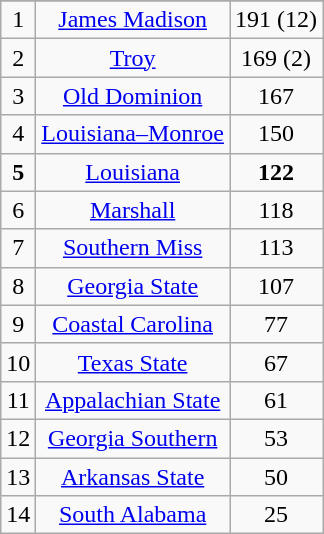<table class="wikitable" border="1">
<tr align=center>
</tr>
<tr align="center">
<td>1</td>
<td><a href='#'>James Madison</a></td>
<td>191 (12)</td>
</tr>
<tr align="center">
<td>2</td>
<td><a href='#'>Troy</a></td>
<td>169 (2)</td>
</tr>
<tr align="center">
<td>3</td>
<td><a href='#'>Old Dominion</a></td>
<td>167</td>
</tr>
<tr align="center">
<td>4</td>
<td><a href='#'>Louisiana–Monroe</a></td>
<td>150</td>
</tr>
<tr align="center">
<td><strong>5</strong></td>
<td><a href='#'>Louisiana</a></td>
<td><strong>122</strong></td>
</tr>
<tr align="center">
<td>6</td>
<td><a href='#'>Marshall</a></td>
<td>118</td>
</tr>
<tr align="center">
<td>7</td>
<td><a href='#'>Southern Miss</a></td>
<td>113</td>
</tr>
<tr align="center">
<td>8</td>
<td><a href='#'>Georgia State</a></td>
<td>107</td>
</tr>
<tr align="center">
<td>9</td>
<td><a href='#'>Coastal Carolina</a></td>
<td>77</td>
</tr>
<tr align="center">
<td>10</td>
<td><a href='#'>Texas State</a></td>
<td>67</td>
</tr>
<tr align="center">
<td>11</td>
<td><a href='#'>Appalachian State</a></td>
<td>61</td>
</tr>
<tr align="center">
<td>12</td>
<td><a href='#'>Georgia Southern</a></td>
<td>53</td>
</tr>
<tr align="center">
<td>13</td>
<td><a href='#'>Arkansas State</a></td>
<td>50</td>
</tr>
<tr align="center">
<td>14</td>
<td><a href='#'>South Alabama</a></td>
<td>25</td>
</tr>
</table>
